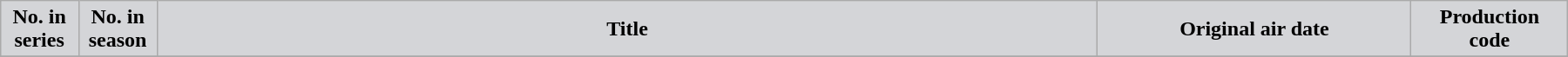<table class="wikitable plainrowheaders" width="95%" style="margin:auto;">
<tr>
<th width="5%" style="background-color: #d4d5d8; color:#000000;">No. in<br>series</th>
<th width="5%" style="background-color: #d4d5d8; color:#000000;">No. in<br>season</th>
<th style="background-color: #d4d5d8; color:#000000;">Title</th>
<th width="20%" style="background-color: #d4d5d8; color:#000000;">Original air date</th>
<th width="10%" style="background-color: #d4d5d8; color:#000000;">Production<br>code</th>
</tr>
<tr }>
</tr>
</table>
